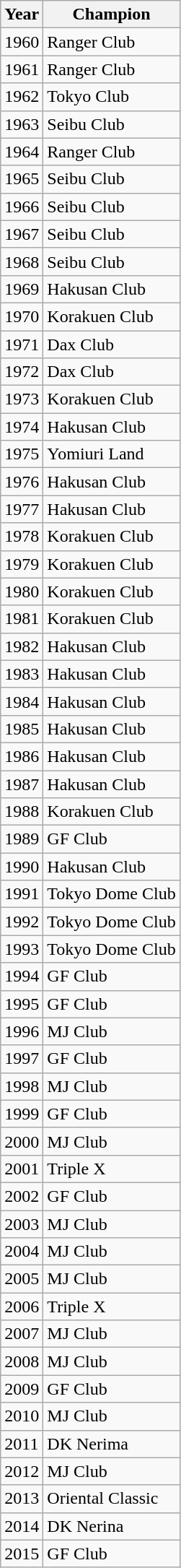<table class="wikitable">
<tr>
<th>Year</th>
<th>Champion</th>
</tr>
<tr>
<td>1960</td>
<td>Ranger Club</td>
</tr>
<tr>
<td>1961</td>
<td>Ranger Club</td>
</tr>
<tr>
<td>1962</td>
<td>Tokyo Club</td>
</tr>
<tr>
<td>1963</td>
<td>Seibu Club</td>
</tr>
<tr>
<td>1964</td>
<td>Ranger Club</td>
</tr>
<tr>
<td>1965</td>
<td>Seibu Club</td>
</tr>
<tr>
<td>1966</td>
<td>Seibu Club</td>
</tr>
<tr>
<td>1967</td>
<td>Seibu Club</td>
</tr>
<tr>
<td>1968</td>
<td>Seibu Club</td>
</tr>
<tr>
<td>1969</td>
<td>Hakusan Club</td>
</tr>
<tr>
<td>1970</td>
<td>Korakuen Club</td>
</tr>
<tr>
<td>1971</td>
<td>Dax Club</td>
</tr>
<tr>
<td>1972</td>
<td>Dax Club</td>
</tr>
<tr>
<td>1973</td>
<td>Korakuen Club</td>
</tr>
<tr>
<td>1974</td>
<td>Hakusan Club</td>
</tr>
<tr>
<td>1975</td>
<td>Yomiuri Land</td>
</tr>
<tr>
<td>1976</td>
<td>Hakusan Club</td>
</tr>
<tr>
<td>1977</td>
<td>Hakusan Club</td>
</tr>
<tr>
<td>1978</td>
<td>Korakuen Club</td>
</tr>
<tr>
<td>1979</td>
<td>Korakuen Club</td>
</tr>
<tr>
<td>1980</td>
<td>Korakuen Club</td>
</tr>
<tr>
<td>1981</td>
<td>Korakuen Club</td>
</tr>
<tr>
<td>1982</td>
<td>Hakusan Club</td>
</tr>
<tr>
<td>1983</td>
<td>Hakusan Club</td>
</tr>
<tr>
<td>1984</td>
<td>Hakusan Club</td>
</tr>
<tr>
<td>1985</td>
<td>Hakusan Club</td>
</tr>
<tr>
<td>1986</td>
<td>Hakusan Club</td>
</tr>
<tr>
<td>1987</td>
<td>Hakusan Club</td>
</tr>
<tr>
<td>1988</td>
<td>Korakuen Club</td>
</tr>
<tr>
<td>1989</td>
<td>GF Club</td>
</tr>
<tr>
<td>1990</td>
<td>Hakusan Club</td>
</tr>
<tr>
<td>1991</td>
<td>Tokyo Dome Club</td>
</tr>
<tr>
<td>1992</td>
<td>Tokyo Dome Club</td>
</tr>
<tr>
<td>1993</td>
<td>Tokyo Dome Club</td>
</tr>
<tr>
<td>1994</td>
<td>GF Club</td>
</tr>
<tr>
<td>1995</td>
<td>GF Club</td>
</tr>
<tr>
<td>1996</td>
<td>MJ Club</td>
</tr>
<tr>
<td>1997</td>
<td>GF Club</td>
</tr>
<tr>
<td>1998</td>
<td>MJ Club</td>
</tr>
<tr>
<td>1999</td>
<td>GF Club</td>
</tr>
<tr>
<td>2000</td>
<td>MJ Club</td>
</tr>
<tr>
<td>2001</td>
<td>Triple X</td>
</tr>
<tr>
<td>2002</td>
<td>GF Club</td>
</tr>
<tr>
<td>2003</td>
<td>MJ Club</td>
</tr>
<tr>
<td>2004</td>
<td>MJ Club</td>
</tr>
<tr>
<td>2005</td>
<td>MJ Club</td>
</tr>
<tr>
<td>2006</td>
<td>Triple X</td>
</tr>
<tr>
<td>2007</td>
<td>MJ Club</td>
</tr>
<tr>
<td>2008</td>
<td>MJ Club</td>
</tr>
<tr>
<td>2009</td>
<td>GF Club</td>
</tr>
<tr>
<td>2010</td>
<td>MJ Club</td>
</tr>
<tr>
<td>2011</td>
<td>DK Nerima</td>
</tr>
<tr>
<td>2012</td>
<td>MJ Club</td>
</tr>
<tr>
<td>2013</td>
<td>Oriental Classic</td>
</tr>
<tr>
<td>2014</td>
<td>DK Nerina</td>
</tr>
<tr>
<td>2015</td>
<td>GF Club</td>
</tr>
</table>
